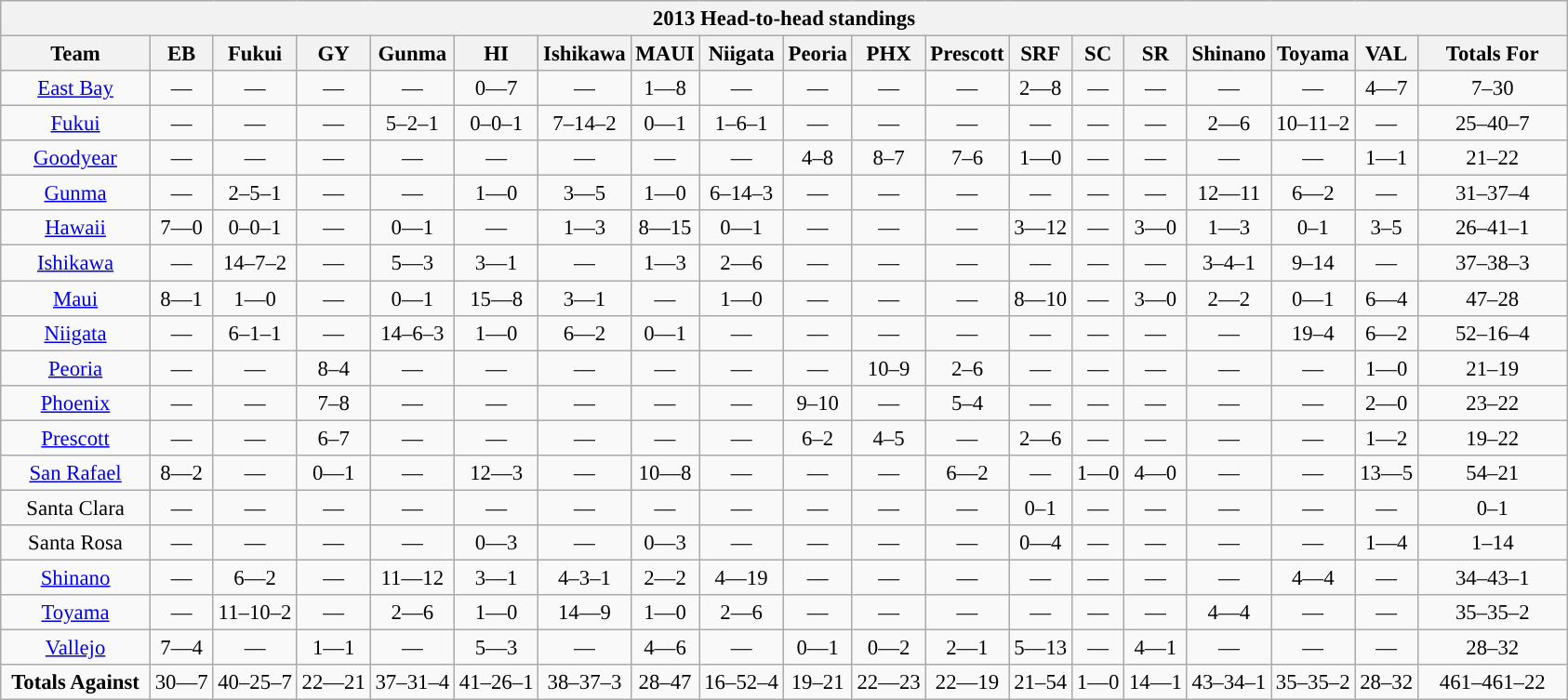<table class="wikitable" style="font-size:95%; text-align:center;">
<tr>
<th colspan=19>2013 Head-to-head standings</th>
</tr>
<tr>
<th style="width:100px;">Team</th>
<th>EB</th>
<th>Fukui</th>
<th>GY</th>
<th>Gunma</th>
<th>HI</th>
<th>Ishikawa</th>
<th>MAUI</th>
<th>Niigata</th>
<th>Peoria</th>
<th>PHX</th>
<th>Prescott</th>
<th>SRF</th>
<th>SC</th>
<th>SR</th>
<th>Shinano</th>
<th>Toyama</th>
<th>VAL</th>
<th style= "width:100px;">Totals For</th>
</tr>
<tr>
<td><a href='#'>East Bay</a></td>
<td>—</td>
<td>—</td>
<td>—</td>
<td>—</td>
<td>0—7</td>
<td>—</td>
<td>1—8</td>
<td>—</td>
<td>—</td>
<td>—</td>
<td>—</td>
<td>2—8</td>
<td>—</td>
<td>—</td>
<td>—</td>
<td>—</td>
<td>4—7</td>
<td>7–30</td>
</tr>
<tr>
<td><a href='#'>Fukui</a></td>
<td>—</td>
<td>—</td>
<td>—</td>
<td>5–2–1</td>
<td>0–0–1</td>
<td>7–14–2</td>
<td>0—1</td>
<td>1–6–1</td>
<td>—</td>
<td>—</td>
<td>—</td>
<td>—</td>
<td>—</td>
<td>—</td>
<td>2—6</td>
<td>10–11–2</td>
<td>—</td>
<td>25–40–7</td>
</tr>
<tr>
<td><a href='#'>Goodyear</a></td>
<td>—</td>
<td>—</td>
<td>—</td>
<td>—</td>
<td>—</td>
<td>—</td>
<td>—</td>
<td>—</td>
<td>4–8</td>
<td>8–7</td>
<td>7–6</td>
<td>1—0</td>
<td>—</td>
<td>—</td>
<td>—</td>
<td>—</td>
<td>1—1</td>
<td>21–22</td>
</tr>
<tr>
<td><a href='#'>Gunma</a></td>
<td>—</td>
<td>2–5–1</td>
<td>—</td>
<td>—</td>
<td>1—0</td>
<td>3—5</td>
<td>1—0</td>
<td>6–14–3</td>
<td>—</td>
<td>—</td>
<td>—</td>
<td>—</td>
<td>—</td>
<td>—</td>
<td>12—11</td>
<td>6—2</td>
<td>—</td>
<td>31–37–4</td>
</tr>
<tr>
<td><a href='#'>Hawaii</a></td>
<td>7—0</td>
<td>0–0–1</td>
<td>—</td>
<td>0—1</td>
<td>—</td>
<td>1—3</td>
<td>8—15</td>
<td>0—1</td>
<td>—</td>
<td>—</td>
<td>—</td>
<td>3—12</td>
<td>—</td>
<td>3—0</td>
<td>1—3</td>
<td>0–1</td>
<td>3–5</td>
<td>26–41–1</td>
</tr>
<tr>
<td><a href='#'>Ishikawa</a></td>
<td>—</td>
<td>14–7–2</td>
<td>—</td>
<td>5—3</td>
<td>3—1</td>
<td>—</td>
<td>1—3</td>
<td>2—6</td>
<td>—</td>
<td>—</td>
<td>—</td>
<td>—</td>
<td>—</td>
<td>—</td>
<td>3–4–1</td>
<td>9–14</td>
<td>—</td>
<td>37–38–3</td>
</tr>
<tr>
<td><a href='#'>Maui</a></td>
<td>8—1</td>
<td>1—0</td>
<td>—</td>
<td>0—1</td>
<td>15—8</td>
<td>3—1</td>
<td>—</td>
<td>1—0</td>
<td>—</td>
<td>—</td>
<td>—</td>
<td>8—10</td>
<td>—</td>
<td>3—0</td>
<td>2—2</td>
<td>0—1</td>
<td>6—4</td>
<td>47–28</td>
</tr>
<tr>
<td><a href='#'>Niigata</a></td>
<td>—</td>
<td>6–1–1</td>
<td>—</td>
<td>14–6–3</td>
<td>1—0</td>
<td>6—2</td>
<td>0—1</td>
<td>—</td>
<td>—</td>
<td>—</td>
<td>—</td>
<td>—</td>
<td>—</td>
<td>—</td>
<td>—</td>
<td>19–4</td>
<td>6—2</td>
<td>52–16–4</td>
</tr>
<tr>
<td><a href='#'>Peoria</a></td>
<td>—</td>
<td>—</td>
<td>8–4</td>
<td>—</td>
<td>—</td>
<td>—</td>
<td>—</td>
<td>—</td>
<td>—</td>
<td>10–9</td>
<td>2–6</td>
<td>—</td>
<td>—</td>
<td>—</td>
<td>—</td>
<td>—</td>
<td>1—0</td>
<td>21–19</td>
</tr>
<tr>
<td><a href='#'>Phoenix</a></td>
<td>—</td>
<td>—</td>
<td>7–8</td>
<td>—</td>
<td>—</td>
<td>—</td>
<td>—</td>
<td>—</td>
<td>9–10</td>
<td>—</td>
<td>5–4</td>
<td>—</td>
<td>—</td>
<td>—</td>
<td>—</td>
<td>—</td>
<td>2—0</td>
<td>23–22</td>
</tr>
<tr>
<td><a href='#'>Prescott</a></td>
<td>—</td>
<td>—</td>
<td>6–7</td>
<td>—</td>
<td>—</td>
<td>—</td>
<td>—</td>
<td>—</td>
<td>6–2</td>
<td>4–5</td>
<td>—</td>
<td>2—6</td>
<td>—</td>
<td>—</td>
<td>—</td>
<td>—</td>
<td>1—2</td>
<td>19–22</td>
</tr>
<tr>
<td><a href='#'>San Rafael</a></td>
<td>8—2</td>
<td>—</td>
<td>0—1</td>
<td>—</td>
<td>12—3</td>
<td>—</td>
<td>10—8</td>
<td>—</td>
<td>—</td>
<td>—</td>
<td>6—2</td>
<td>—</td>
<td>1—0</td>
<td>4—0</td>
<td>—</td>
<td>—</td>
<td>13—5</td>
<td>54–21</td>
</tr>
<tr>
<td>Santa Clara</td>
<td>—</td>
<td>—</td>
<td>—</td>
<td>—</td>
<td>—</td>
<td>—</td>
<td>—</td>
<td>—</td>
<td>—</td>
<td>—</td>
<td>—</td>
<td>0–1</td>
<td>—</td>
<td>—</td>
<td>—</td>
<td>—</td>
<td>—</td>
<td>0–1</td>
</tr>
<tr>
<td>Santa Rosa</td>
<td>—</td>
<td>—</td>
<td>—</td>
<td>—</td>
<td>0—3</td>
<td>—</td>
<td>0—3</td>
<td>—</td>
<td>—</td>
<td>—</td>
<td>—</td>
<td>0—4</td>
<td>—</td>
<td>—</td>
<td>—</td>
<td>—</td>
<td>1—4</td>
<td>1–14</td>
</tr>
<tr>
<td><a href='#'>Shinano</a></td>
<td>—</td>
<td>6—2</td>
<td>—</td>
<td>11—12</td>
<td>3—1</td>
<td>4–3–1</td>
<td>2—2</td>
<td>4—19</td>
<td>—</td>
<td>—</td>
<td>—</td>
<td>—</td>
<td>—</td>
<td>—</td>
<td>—</td>
<td>4—4</td>
<td>—</td>
<td>34–43–1</td>
</tr>
<tr>
<td><a href='#'>Toyama</a></td>
<td>—</td>
<td>11–10–2</td>
<td>—</td>
<td>2—6</td>
<td>1—0</td>
<td>14—9</td>
<td>1—0</td>
<td>2—6</td>
<td>—</td>
<td>—</td>
<td>—</td>
<td>—</td>
<td>—</td>
<td>—</td>
<td>4—4</td>
<td>—</td>
<td>—</td>
<td>35–35–2</td>
</tr>
<tr>
<td><a href='#'>Vallejo</a></td>
<td>7—4</td>
<td>—</td>
<td>1—1</td>
<td>—</td>
<td>5—3</td>
<td>—</td>
<td>4—6</td>
<td>—</td>
<td>0—1</td>
<td>0—2</td>
<td>2—1</td>
<td>5—13</td>
<td>—</td>
<td>4—1</td>
<td>—</td>
<td>—</td>
<td>—</td>
<td>28–32</td>
</tr>
<tr>
<td><strong>Totals Against</strong></td>
<td>30—7</td>
<td>40–25–7</td>
<td>22—21</td>
<td>37–31–4</td>
<td>41–26–1</td>
<td>38–37–3</td>
<td>28–47</td>
<td>16–52–4</td>
<td>19–21</td>
<td>22—23</td>
<td>22—19</td>
<td>21–54</td>
<td>1—0</td>
<td>14—1</td>
<td>43–34–1</td>
<td>35–35–2</td>
<td>28–32</td>
<td>461–461–22</td>
</tr>
</table>
